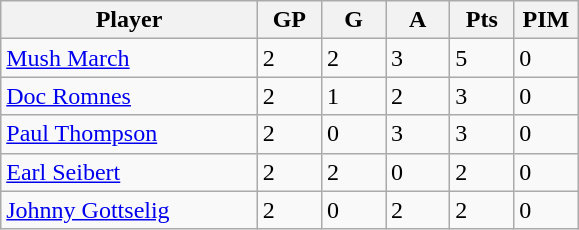<table class="wikitable">
<tr>
<th bgcolor="#DDDDFF" width="40%">Player</th>
<th bgcolor="#DDDDFF" width="10%">GP</th>
<th bgcolor="#DDDDFF" width="10%">G</th>
<th bgcolor="#DDDDFF" width="10%">A</th>
<th bgcolor="#DDDDFF" width="10%">Pts</th>
<th bgcolor="#DDDDFF" width="10%">PIM</th>
</tr>
<tr>
<td><a href='#'>Mush March</a></td>
<td>2</td>
<td>2</td>
<td>3</td>
<td>5</td>
<td>0</td>
</tr>
<tr>
<td><a href='#'>Doc Romnes</a></td>
<td>2</td>
<td>1</td>
<td>2</td>
<td>3</td>
<td>0</td>
</tr>
<tr>
<td><a href='#'>Paul Thompson</a></td>
<td>2</td>
<td>0</td>
<td>3</td>
<td>3</td>
<td>0</td>
</tr>
<tr>
<td><a href='#'>Earl Seibert</a></td>
<td>2</td>
<td>2</td>
<td>0</td>
<td>2</td>
<td>0</td>
</tr>
<tr>
<td><a href='#'>Johnny Gottselig</a></td>
<td>2</td>
<td>0</td>
<td>2</td>
<td>2</td>
<td>0</td>
</tr>
</table>
